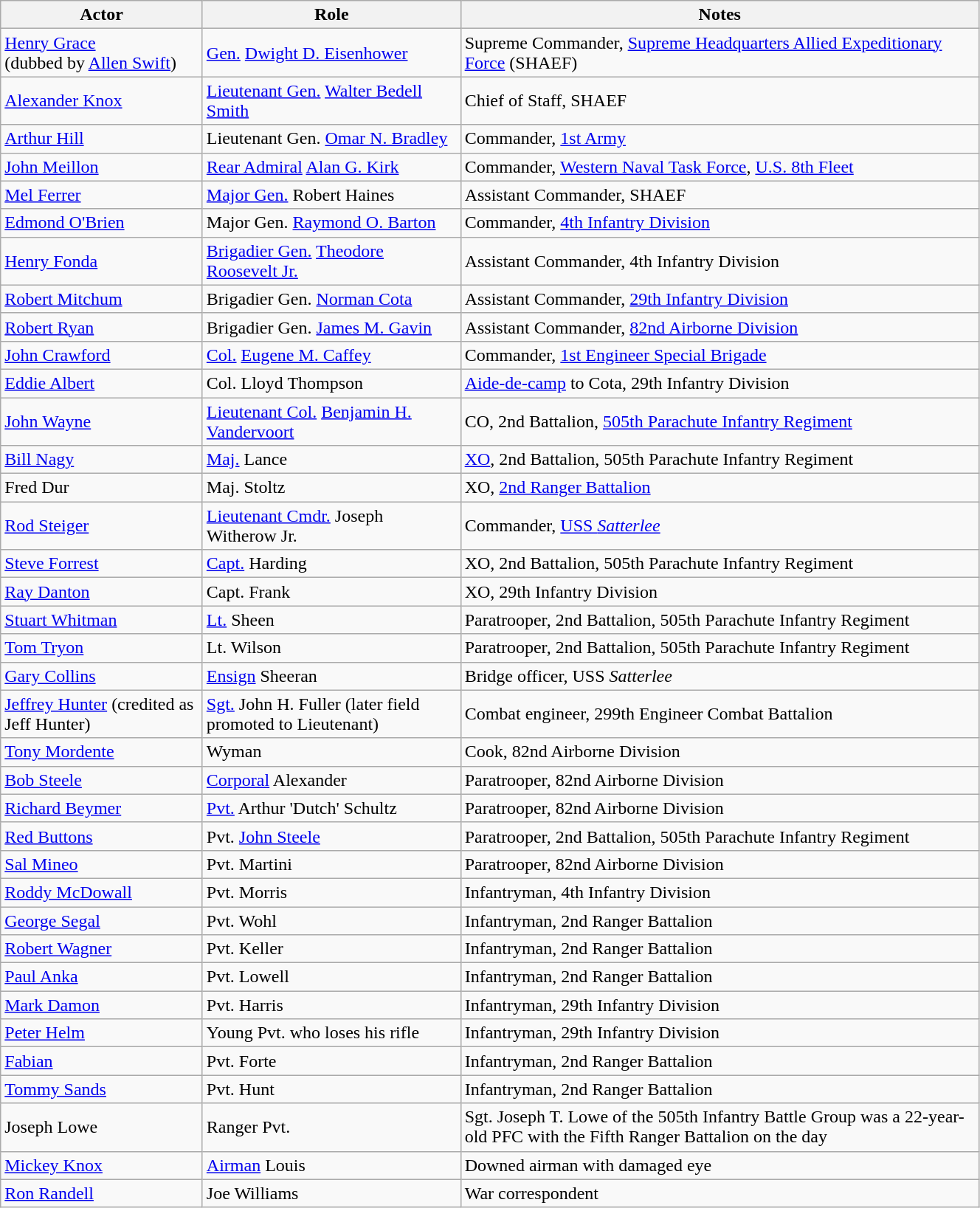<table style="width:70%" class="wikitable">
<tr>
<th style="width:175px">Actor</th>
<th>Role</th>
<th>Notes</th>
</tr>
<tr>
<td><a href='#'>Henry Grace</a><br>(dubbed by <a href='#'>Allen Swift</a>)</td>
<td><a href='#'>Gen.</a> <a href='#'>Dwight D. Eisenhower</a></td>
<td>Supreme Commander, <a href='#'>Supreme Headquarters Allied Expeditionary Force</a> (SHAEF)</td>
</tr>
<tr>
<td><a href='#'>Alexander Knox</a></td>
<td><a href='#'>Lieutenant Gen.</a> <a href='#'>Walter Bedell Smith</a></td>
<td>Chief of Staff, SHAEF</td>
</tr>
<tr>
<td><a href='#'>Arthur Hill</a></td>
<td>Lieutenant Gen. <a href='#'>Omar N. Bradley</a></td>
<td>Commander, <a href='#'>1st Army</a></td>
</tr>
<tr>
<td><a href='#'>John Meillon</a></td>
<td><a href='#'>Rear Admiral</a> <a href='#'>Alan G. Kirk</a></td>
<td>Commander, <a href='#'>Western Naval Task Force</a>, <a href='#'>U.S. 8th Fleet</a></td>
</tr>
<tr>
<td><a href='#'>Mel Ferrer</a></td>
<td><a href='#'>Major Gen.</a> Robert Haines</td>
<td>Assistant Commander, SHAEF</td>
</tr>
<tr>
<td><a href='#'>Edmond O'Brien</a></td>
<td>Major Gen. <a href='#'>Raymond O. Barton</a></td>
<td>Commander, <a href='#'>4th Infantry Division</a></td>
</tr>
<tr>
<td><a href='#'>Henry Fonda</a></td>
<td><a href='#'>Brigadier Gen.</a> <a href='#'>Theodore Roosevelt Jr.</a></td>
<td>Assistant Commander, 4th Infantry Division</td>
</tr>
<tr>
<td><a href='#'>Robert Mitchum</a></td>
<td>Brigadier Gen. <a href='#'>Norman Cota</a></td>
<td>Assistant Commander, <a href='#'>29th Infantry Division</a></td>
</tr>
<tr>
<td><a href='#'>Robert Ryan</a></td>
<td>Brigadier Gen. <a href='#'>James M. Gavin</a></td>
<td>Assistant Commander, <a href='#'>82nd Airborne Division</a></td>
</tr>
<tr>
<td><a href='#'>John Crawford</a></td>
<td><a href='#'>Col.</a> <a href='#'>Eugene M. Caffey</a></td>
<td>Commander, <a href='#'>1st Engineer Special Brigade</a></td>
</tr>
<tr>
<td><a href='#'>Eddie Albert</a></td>
<td>Col. Lloyd Thompson</td>
<td><a href='#'>Aide-de-camp</a> to Cota, 29th Infantry Division</td>
</tr>
<tr>
<td><a href='#'>John Wayne</a></td>
<td><a href='#'>Lieutenant Col.</a> <a href='#'>Benjamin H. Vandervoort</a></td>
<td>CO, 2nd Battalion, <a href='#'>505th Parachute Infantry Regiment</a></td>
</tr>
<tr>
<td><a href='#'>Bill Nagy</a></td>
<td><a href='#'>Maj.</a> Lance</td>
<td><a href='#'>XO</a>, 2nd Battalion, 505th Parachute Infantry Regiment</td>
</tr>
<tr>
<td>Fred Dur</td>
<td>Maj. Stoltz</td>
<td>XO, <a href='#'>2nd Ranger Battalion</a></td>
</tr>
<tr>
<td><a href='#'>Rod Steiger</a></td>
<td><a href='#'>Lieutenant Cmdr.</a> Joseph Witherow Jr.</td>
<td>Commander, <a href='#'>USS <em>Satterlee</em></a></td>
</tr>
<tr>
<td><a href='#'>Steve Forrest</a></td>
<td><a href='#'>Capt.</a> Harding</td>
<td>XO, 2nd Battalion, 505th Parachute Infantry Regiment</td>
</tr>
<tr>
<td><a href='#'>Ray Danton</a></td>
<td>Capt. Frank</td>
<td>XO, 29th Infantry Division</td>
</tr>
<tr>
<td><a href='#'>Stuart Whitman</a></td>
<td><a href='#'>Lt.</a> Sheen</td>
<td>Paratrooper, 2nd Battalion, 505th Parachute Infantry Regiment</td>
</tr>
<tr>
<td><a href='#'>Tom Tryon</a></td>
<td>Lt. Wilson</td>
<td>Paratrooper, 2nd Battalion, 505th Parachute Infantry Regiment</td>
</tr>
<tr>
<td><a href='#'>Gary Collins</a></td>
<td><a href='#'>Ensign</a> Sheeran</td>
<td>Bridge officer, USS <em>Satterlee</em></td>
</tr>
<tr>
<td><a href='#'>Jeffrey Hunter</a> (credited as Jeff Hunter)</td>
<td><a href='#'>Sgt.</a> John H. Fuller (later field promoted to Lieutenant)</td>
<td>Combat engineer, 299th Engineer Combat Battalion</td>
</tr>
<tr>
<td><a href='#'>Tony Mordente</a></td>
<td>Wyman</td>
<td>Cook, 82nd Airborne Division</td>
</tr>
<tr>
<td><a href='#'>Bob Steele</a></td>
<td><a href='#'>Corporal</a> Alexander</td>
<td>Paratrooper, 82nd Airborne Division</td>
</tr>
<tr>
<td><a href='#'>Richard Beymer</a></td>
<td><a href='#'>Pvt.</a> Arthur 'Dutch' Schultz</td>
<td>Paratrooper, 82nd Airborne Division</td>
</tr>
<tr>
<td><a href='#'>Red Buttons</a></td>
<td>Pvt. <a href='#'>John Steele</a></td>
<td>Paratrooper, 2nd Battalion, 505th Parachute Infantry Regiment</td>
</tr>
<tr>
<td><a href='#'>Sal Mineo</a></td>
<td>Pvt. Martini</td>
<td>Paratrooper, 82nd Airborne Division</td>
</tr>
<tr>
<td><a href='#'>Roddy McDowall</a></td>
<td>Pvt. Morris</td>
<td>Infantryman, 4th Infantry Division</td>
</tr>
<tr>
<td><a href='#'>George Segal</a></td>
<td>Pvt. Wohl</td>
<td>Infantryman, 2nd Ranger Battalion</td>
</tr>
<tr>
<td><a href='#'>Robert Wagner</a></td>
<td>Pvt. Keller</td>
<td>Infantryman, 2nd Ranger Battalion</td>
</tr>
<tr>
<td><a href='#'>Paul Anka</a></td>
<td>Pvt. Lowell</td>
<td>Infantryman, 2nd Ranger Battalion</td>
</tr>
<tr>
<td><a href='#'>Mark Damon</a></td>
<td>Pvt. Harris</td>
<td>Infantryman, 29th Infantry Division</td>
</tr>
<tr>
<td><a href='#'>Peter Helm</a></td>
<td>Young Pvt. who loses his rifle</td>
<td>Infantryman, 29th Infantry Division</td>
</tr>
<tr>
<td><a href='#'>Fabian</a></td>
<td>Pvt. Forte</td>
<td>Infantryman, 2nd Ranger Battalion</td>
</tr>
<tr>
<td><a href='#'>Tommy Sands</a></td>
<td>Pvt. Hunt</td>
<td>Infantryman, 2nd Ranger Battalion</td>
</tr>
<tr>
<td>Joseph Lowe</td>
<td>Ranger Pvt.</td>
<td>Sgt. Joseph T. Lowe of the 505th Infantry Battle Group was a 22-year-old PFC with the Fifth Ranger Battalion on the day</td>
</tr>
<tr>
<td><a href='#'>Mickey Knox</a></td>
<td><a href='#'>Airman</a> Louis</td>
<td>Downed airman with damaged eye</td>
</tr>
<tr>
<td><a href='#'>Ron Randell</a></td>
<td>Joe Williams</td>
<td>War correspondent</td>
</tr>
</table>
